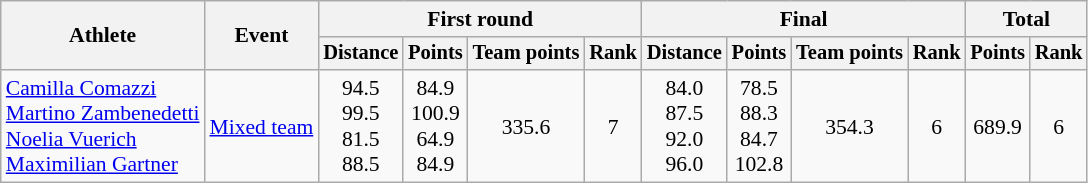<table class="wikitable" style="font-size:90%">
<tr>
<th rowspan=2>Athlete</th>
<th rowspan=2>Event</th>
<th colspan="4">First round</th>
<th colspan="4">Final</th>
<th colspan=2>Total</th>
</tr>
<tr style="font-size:95%">
<th>Distance</th>
<th>Points</th>
<th>Team points</th>
<th>Rank</th>
<th>Distance</th>
<th>Points</th>
<th>Team points</th>
<th>Rank</th>
<th>Points</th>
<th>Rank</th>
</tr>
<tr align=center>
<td align=left><a href='#'>Camilla Comazzi</a><br><a href='#'>Martino Zambenedetti</a><br><a href='#'>Noelia Vuerich</a><br><a href='#'>Maximilian Gartner</a></td>
<td align=left><a href='#'>Mixed team</a></td>
<td>94.5<br>99.5<br>81.5<br>88.5</td>
<td>84.9<br>100.9<br>64.9<br>84.9</td>
<td>335.6</td>
<td>7</td>
<td>84.0<br>87.5<br>92.0<br>96.0</td>
<td>78.5<br>88.3<br>84.7<br>102.8</td>
<td>354.3</td>
<td>6</td>
<td>689.9</td>
<td>6</td>
</tr>
</table>
